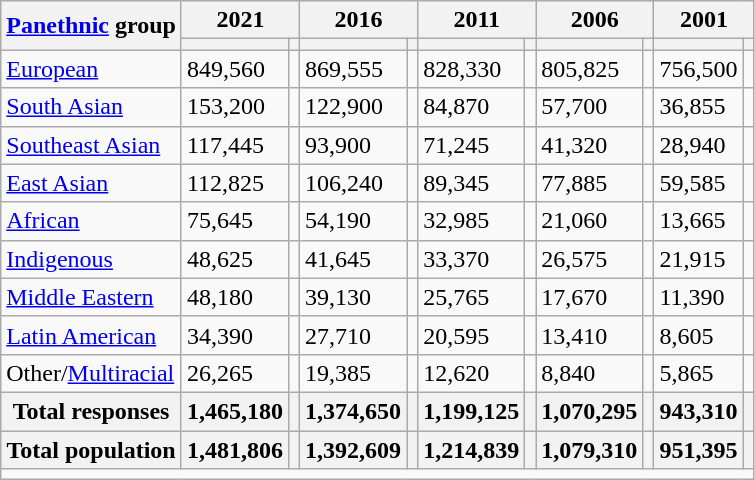<table class="wikitable collapsible sortable">
<tr>
<th rowspan="2"><a href='#'>Panethnic</a> group</th>
<th colspan="2">2021</th>
<th colspan="2">2016</th>
<th colspan="2">2011</th>
<th colspan="2">2006</th>
<th colspan="2">2001</th>
</tr>
<tr>
<th><a href='#'></a></th>
<th></th>
<th></th>
<th></th>
<th></th>
<th></th>
<th></th>
<th></th>
<th></th>
<th></th>
</tr>
<tr>
<td><a href='#'>European</a></td>
<td>849,560</td>
<td></td>
<td>869,555</td>
<td></td>
<td>828,330</td>
<td></td>
<td>805,825</td>
<td></td>
<td>756,500</td>
<td></td>
</tr>
<tr>
<td><a href='#'>South Asian</a></td>
<td>153,200</td>
<td></td>
<td>122,900</td>
<td></td>
<td>84,870</td>
<td></td>
<td>57,700</td>
<td></td>
<td>36,855</td>
<td></td>
</tr>
<tr>
<td><a href='#'>Southeast Asian</a></td>
<td>117,445</td>
<td></td>
<td>93,900</td>
<td></td>
<td>71,245</td>
<td></td>
<td>41,320</td>
<td></td>
<td>28,940</td>
<td></td>
</tr>
<tr>
<td><a href='#'>East Asian</a></td>
<td>112,825</td>
<td></td>
<td>106,240</td>
<td></td>
<td>89,345</td>
<td></td>
<td>77,885</td>
<td></td>
<td>59,585</td>
<td></td>
</tr>
<tr>
<td><a href='#'>African</a></td>
<td>75,645</td>
<td></td>
<td>54,190</td>
<td></td>
<td>32,985</td>
<td></td>
<td>21,060</td>
<td></td>
<td>13,665</td>
<td></td>
</tr>
<tr>
<td><a href='#'>Indigenous</a></td>
<td>48,625</td>
<td></td>
<td>41,645</td>
<td></td>
<td>33,370</td>
<td></td>
<td>26,575</td>
<td></td>
<td>21,915</td>
<td></td>
</tr>
<tr>
<td><a href='#'>Middle Eastern</a></td>
<td>48,180</td>
<td></td>
<td>39,130</td>
<td></td>
<td>25,765</td>
<td></td>
<td>17,670</td>
<td></td>
<td>11,390</td>
<td></td>
</tr>
<tr>
<td><a href='#'>Latin American</a></td>
<td>34,390</td>
<td></td>
<td>27,710</td>
<td></td>
<td>20,595</td>
<td></td>
<td>13,410</td>
<td></td>
<td>8,605</td>
<td></td>
</tr>
<tr>
<td>Other/<a href='#'>Multiracial</a></td>
<td>26,265</td>
<td></td>
<td>19,385</td>
<td></td>
<td>12,620</td>
<td></td>
<td>8,840</td>
<td></td>
<td>5,865</td>
<td></td>
</tr>
<tr>
<th>Total responses</th>
<th>1,465,180</th>
<th></th>
<th>1,374,650</th>
<th></th>
<th>1,199,125</th>
<th></th>
<th>1,070,295</th>
<th></th>
<th>943,310</th>
<th></th>
</tr>
<tr>
<th>Total population</th>
<th>1,481,806</th>
<th></th>
<th>1,392,609</th>
<th></th>
<th>1,214,839</th>
<th></th>
<th>1,079,310</th>
<th></th>
<th>951,395</th>
<th></th>
</tr>
<tr class="sortbottom">
<td colspan="11"></td>
</tr>
</table>
